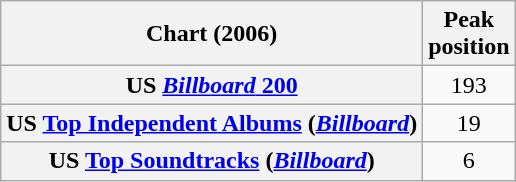<table class="wikitable sortable plainrowheaders" style="text-align:center">
<tr>
<th scope="col">Chart (2006)</th>
<th scope="col">Peak<br>position</th>
</tr>
<tr>
<th scope="row">US <a href='#'><em>Billboard</em> 200</a></th>
<td>193</td>
</tr>
<tr>
<th scope="row">US <a href='#'>Top Independent Albums</a> (<em><a href='#'>Billboard</a></em>)</th>
<td>19</td>
</tr>
<tr>
<th scope="row">US <a href='#'>Top Soundtracks</a> (<em><a href='#'>Billboard</a></em>)</th>
<td>6</td>
</tr>
</table>
